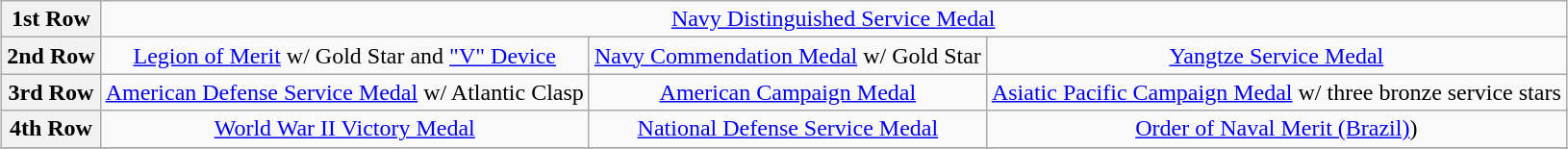<table class="wikitable" style="margin:1em auto; text-align:center;">
<tr>
<th>1st Row</th>
<td colspan="12"><a href='#'>Navy Distinguished Service Medal</a></td>
</tr>
<tr>
<th>2nd Row</th>
<td colspan="3"><a href='#'>Legion of Merit</a> w/ Gold Star and <a href='#'>"V" Device</a></td>
<td colspan="3"><a href='#'>Navy Commendation Medal</a> w/ Gold Star</td>
<td colspan="3"><a href='#'>Yangtze Service Medal</a></td>
</tr>
<tr>
<th>3rd Row</th>
<td colspan="3"><a href='#'>American Defense Service Medal</a> w/ Atlantic Clasp</td>
<td colspan="3"><a href='#'>American Campaign Medal</a></td>
<td colspan="3"><a href='#'>Asiatic Pacific Campaign Medal</a> w/ three bronze service stars</td>
</tr>
<tr>
<th>4th Row</th>
<td colspan="3"><a href='#'>World War II Victory Medal</a></td>
<td colspan="3"><a href='#'>National Defense Service Medal</a></td>
<td colspan="3"><a href='#'>Order of Naval Merit (Brazil)</a>)</td>
</tr>
<tr>
</tr>
</table>
